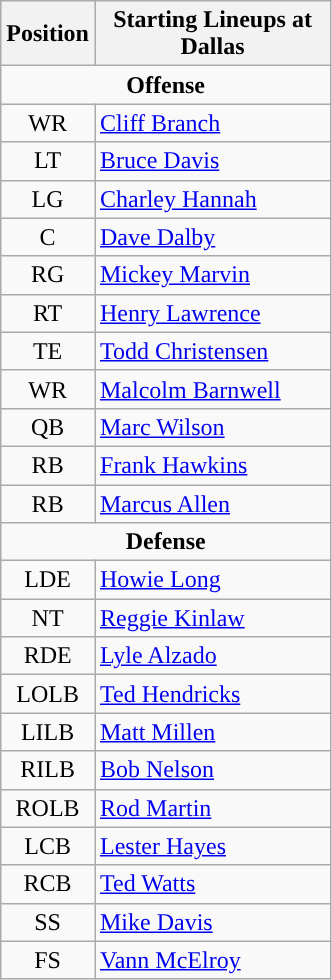<table class="wikitable">
<tr>
<th>Position</th>
<th width="150px" ">Starting Lineups at Dallas</th>
</tr>
<tr>
<td colspan="2" style="text-align:center;"><strong>Offense</strong></td>
</tr>
<tr>
<td style="text-align:center;">WR</td>
<td><a href='#'>Cliff Branch</a></td>
</tr>
<tr>
<td style="text-align:center;">LT</td>
<td><a href='#'>Bruce Davis</a></td>
</tr>
<tr>
<td style="text-align:center;">LG</td>
<td><a href='#'>Charley Hannah</a></td>
</tr>
<tr>
<td style="text-align:center;">C</td>
<td><a href='#'>Dave Dalby</a></td>
</tr>
<tr>
<td style="text-align:center;">RG</td>
<td><a href='#'>Mickey Marvin</a></td>
</tr>
<tr>
<td style="text-align:center;">RT</td>
<td><a href='#'>Henry Lawrence</a></td>
</tr>
<tr>
<td style="text-align:center;">TE</td>
<td><a href='#'>Todd Christensen</a></td>
</tr>
<tr>
<td style="text-align:center;">WR</td>
<td><a href='#'>Malcolm Barnwell</a></td>
</tr>
<tr>
<td style="text-align:center;">QB</td>
<td><a href='#'>Marc Wilson</a></td>
</tr>
<tr>
<td style="text-align:center;">RB</td>
<td><a href='#'>Frank Hawkins</a></td>
</tr>
<tr>
<td style="text-align:center;">RB</td>
<td><a href='#'>Marcus Allen</a></td>
</tr>
<tr>
<td colspan="2" style="text-align:center;"><strong>Defense</strong></td>
</tr>
<tr>
<td style="text-align:center;">LDE</td>
<td><a href='#'>Howie Long</a></td>
</tr>
<tr>
<td style="text-align:center;">NT</td>
<td><a href='#'>Reggie Kinlaw</a></td>
</tr>
<tr>
<td style="text-align:center;">RDE</td>
<td><a href='#'>Lyle Alzado</a></td>
</tr>
<tr>
<td style="text-align:center;">LOLB</td>
<td><a href='#'>Ted Hendricks</a></td>
</tr>
<tr>
<td style="text-align:center;">LILB</td>
<td><a href='#'>Matt Millen</a></td>
</tr>
<tr>
<td style="text-align:center;">RILB</td>
<td><a href='#'>Bob Nelson</a></td>
</tr>
<tr>
<td style="text-align:center;">ROLB</td>
<td><a href='#'>Rod Martin</a></td>
</tr>
<tr>
<td style="text-align:center;">LCB</td>
<td><a href='#'>Lester Hayes</a></td>
</tr>
<tr>
<td style="text-align:center;">RCB</td>
<td><a href='#'>Ted Watts</a></td>
</tr>
<tr>
<td style="text-align:center;">SS</td>
<td><a href='#'>Mike Davis</a></td>
</tr>
<tr>
<td style="text-align:center;">FS</td>
<td><a href='#'>Vann McElroy</a></td>
</tr>
</table>
